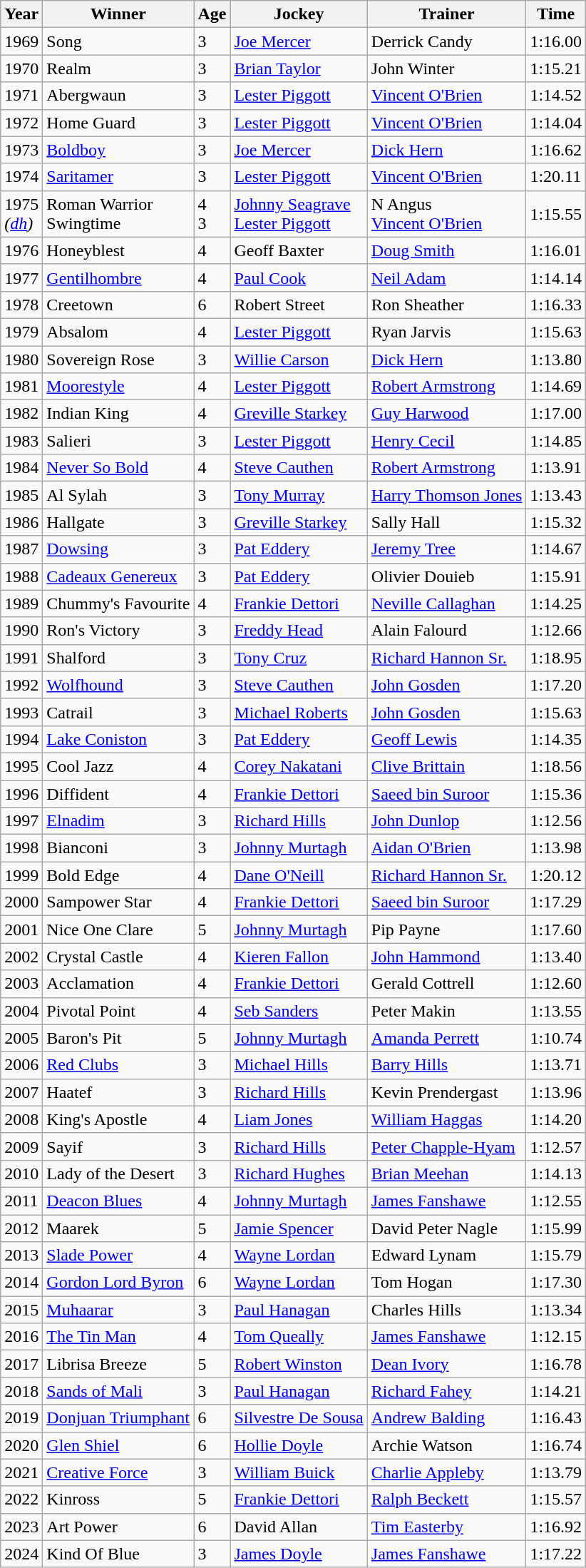<table class="wikitable sortable">
<tr>
<th>Year</th>
<th>Winner</th>
<th>Age</th>
<th>Jockey</th>
<th>Trainer</th>
<th>Time</th>
</tr>
<tr>
<td>1969</td>
<td>Song</td>
<td>3</td>
<td><a href='#'>Joe Mercer</a></td>
<td>Derrick Candy</td>
<td>1:16.00</td>
</tr>
<tr>
<td>1970</td>
<td>Realm</td>
<td>3</td>
<td><a href='#'>Brian Taylor</a></td>
<td>John Winter</td>
<td>1:15.21</td>
</tr>
<tr>
<td>1971</td>
<td>Abergwaun</td>
<td>3</td>
<td><a href='#'>Lester Piggott</a></td>
<td><a href='#'>Vincent O'Brien</a></td>
<td>1:14.52</td>
</tr>
<tr>
<td>1972</td>
<td>Home Guard</td>
<td>3</td>
<td><a href='#'>Lester Piggott</a></td>
<td><a href='#'>Vincent O'Brien</a></td>
<td>1:14.04</td>
</tr>
<tr>
<td>1973</td>
<td><a href='#'>Boldboy</a></td>
<td>3</td>
<td><a href='#'>Joe Mercer</a></td>
<td><a href='#'>Dick Hern</a></td>
<td>1:16.62</td>
</tr>
<tr>
<td>1974</td>
<td><a href='#'>Saritamer</a></td>
<td>3</td>
<td><a href='#'>Lester Piggott</a></td>
<td><a href='#'>Vincent O'Brien</a></td>
<td>1:20.11</td>
</tr>
<tr>
<td>1975<br><em>(<a href='#'>dh</a>)</em></td>
<td>Roman Warrior<br>Swingtime</td>
<td>4<br>3</td>
<td><a href='#'>Johnny Seagrave</a><br><a href='#'>Lester Piggott</a></td>
<td>N Angus<br><a href='#'>Vincent O'Brien</a></td>
<td>1:15.55</td>
</tr>
<tr>
<td>1976</td>
<td>Honeyblest</td>
<td>4</td>
<td>Geoff Baxter</td>
<td><a href='#'>Doug Smith</a></td>
<td>1:16.01</td>
</tr>
<tr>
<td>1977</td>
<td><a href='#'>Gentilhombre</a></td>
<td>4</td>
<td><a href='#'>Paul Cook</a></td>
<td><a href='#'>Neil Adam</a></td>
<td>1:14.14</td>
</tr>
<tr>
<td>1978</td>
<td>Creetown</td>
<td>6</td>
<td>Robert Street</td>
<td>Ron Sheather</td>
<td>1:16.33</td>
</tr>
<tr>
<td>1979</td>
<td>Absalom</td>
<td>4</td>
<td><a href='#'>Lester Piggott</a></td>
<td>Ryan Jarvis</td>
<td>1:15.63</td>
</tr>
<tr>
<td>1980</td>
<td>Sovereign Rose</td>
<td>3</td>
<td><a href='#'>Willie Carson</a></td>
<td><a href='#'>Dick Hern</a></td>
<td>1:13.80</td>
</tr>
<tr>
<td>1981</td>
<td><a href='#'>Moorestyle</a></td>
<td>4</td>
<td><a href='#'>Lester Piggott</a></td>
<td><a href='#'>Robert Armstrong</a></td>
<td>1:14.69</td>
</tr>
<tr>
<td>1982</td>
<td>Indian King</td>
<td>4</td>
<td><a href='#'>Greville Starkey</a></td>
<td><a href='#'>Guy Harwood</a></td>
<td>1:17.00</td>
</tr>
<tr>
<td>1983</td>
<td>Salieri</td>
<td>3</td>
<td><a href='#'>Lester Piggott</a></td>
<td><a href='#'>Henry Cecil</a></td>
<td>1:14.85</td>
</tr>
<tr>
<td>1984</td>
<td><a href='#'>Never So Bold</a></td>
<td>4</td>
<td><a href='#'>Steve Cauthen</a></td>
<td><a href='#'>Robert Armstrong</a></td>
<td>1:13.91</td>
</tr>
<tr>
<td>1985</td>
<td>Al Sylah</td>
<td>3</td>
<td><a href='#'>Tony Murray</a></td>
<td><a href='#'>Harry Thomson Jones</a></td>
<td>1:13.43</td>
</tr>
<tr>
<td>1986</td>
<td>Hallgate</td>
<td>3</td>
<td><a href='#'>Greville Starkey</a></td>
<td>Sally Hall</td>
<td>1:15.32</td>
</tr>
<tr>
<td>1987</td>
<td><a href='#'>Dowsing</a></td>
<td>3</td>
<td><a href='#'>Pat Eddery</a></td>
<td><a href='#'>Jeremy Tree</a></td>
<td>1:14.67</td>
</tr>
<tr>
<td>1988</td>
<td><a href='#'>Cadeaux Genereux</a></td>
<td>3</td>
<td><a href='#'>Pat Eddery</a></td>
<td>Olivier Douieb</td>
<td>1:15.91</td>
</tr>
<tr>
<td>1989</td>
<td>Chummy's Favourite</td>
<td>4</td>
<td><a href='#'>Frankie Dettori</a></td>
<td><a href='#'>Neville Callaghan</a></td>
<td>1:14.25</td>
</tr>
<tr>
<td>1990</td>
<td>Ron's Victory</td>
<td>3</td>
<td><a href='#'>Freddy Head</a></td>
<td>Alain Falourd</td>
<td>1:12.66</td>
</tr>
<tr>
<td>1991</td>
<td>Shalford</td>
<td>3</td>
<td><a href='#'>Tony Cruz</a></td>
<td><a href='#'>Richard Hannon Sr.</a></td>
<td>1:18.95</td>
</tr>
<tr>
<td>1992</td>
<td><a href='#'>Wolfhound</a></td>
<td>3</td>
<td><a href='#'>Steve Cauthen</a></td>
<td><a href='#'>John Gosden</a></td>
<td>1:17.20</td>
</tr>
<tr>
<td>1993</td>
<td>Catrail</td>
<td>3</td>
<td><a href='#'>Michael Roberts</a></td>
<td><a href='#'>John Gosden</a></td>
<td>1:15.63</td>
</tr>
<tr>
<td>1994</td>
<td><a href='#'>Lake Coniston</a></td>
<td>3</td>
<td><a href='#'>Pat Eddery</a></td>
<td><a href='#'>Geoff Lewis</a></td>
<td>1:14.35</td>
</tr>
<tr>
<td>1995</td>
<td>Cool Jazz</td>
<td>4</td>
<td><a href='#'>Corey Nakatani</a></td>
<td><a href='#'>Clive Brittain</a></td>
<td>1:18.56</td>
</tr>
<tr>
<td>1996</td>
<td>Diffident</td>
<td>4</td>
<td><a href='#'>Frankie Dettori</a></td>
<td><a href='#'>Saeed bin Suroor</a></td>
<td>1:15.36</td>
</tr>
<tr>
<td>1997</td>
<td><a href='#'>Elnadim</a></td>
<td>3</td>
<td><a href='#'>Richard Hills</a></td>
<td><a href='#'>John Dunlop</a></td>
<td>1:12.56</td>
</tr>
<tr>
<td>1998</td>
<td>Bianconi</td>
<td>3</td>
<td><a href='#'>Johnny Murtagh</a></td>
<td><a href='#'>Aidan O'Brien</a></td>
<td>1:13.98</td>
</tr>
<tr>
<td>1999</td>
<td>Bold Edge</td>
<td>4</td>
<td><a href='#'>Dane O'Neill</a></td>
<td><a href='#'>Richard Hannon Sr.</a></td>
<td>1:20.12</td>
</tr>
<tr>
<td>2000</td>
<td>Sampower Star</td>
<td>4</td>
<td><a href='#'>Frankie Dettori</a></td>
<td><a href='#'>Saeed bin Suroor</a></td>
<td>1:17.29</td>
</tr>
<tr>
<td>2001</td>
<td>Nice One Clare</td>
<td>5</td>
<td><a href='#'>Johnny Murtagh</a></td>
<td>Pip Payne</td>
<td>1:17.60</td>
</tr>
<tr>
<td>2002</td>
<td>Crystal Castle</td>
<td>4</td>
<td><a href='#'>Kieren Fallon</a></td>
<td><a href='#'>John Hammond</a></td>
<td>1:13.40</td>
</tr>
<tr>
<td>2003</td>
<td>Acclamation</td>
<td>4</td>
<td><a href='#'>Frankie Dettori</a></td>
<td>Gerald Cottrell</td>
<td>1:12.60</td>
</tr>
<tr>
<td>2004</td>
<td>Pivotal Point</td>
<td>4</td>
<td><a href='#'>Seb Sanders</a></td>
<td>Peter Makin</td>
<td>1:13.55</td>
</tr>
<tr>
<td>2005</td>
<td>Baron's Pit </td>
<td>5</td>
<td><a href='#'>Johnny Murtagh</a></td>
<td><a href='#'>Amanda Perrett</a></td>
<td>1:10.74</td>
</tr>
<tr>
<td>2006</td>
<td><a href='#'>Red Clubs</a></td>
<td>3</td>
<td><a href='#'>Michael Hills</a></td>
<td><a href='#'>Barry Hills</a></td>
<td>1:13.71</td>
</tr>
<tr>
<td>2007</td>
<td>Haatef</td>
<td>3</td>
<td><a href='#'>Richard Hills</a></td>
<td>Kevin Prendergast</td>
<td>1:13.96</td>
</tr>
<tr>
<td>2008</td>
<td>King's Apostle</td>
<td>4</td>
<td><a href='#'>Liam Jones</a></td>
<td><a href='#'>William Haggas</a></td>
<td>1:14.20</td>
</tr>
<tr>
<td>2009</td>
<td>Sayif</td>
<td>3</td>
<td><a href='#'>Richard Hills</a></td>
<td><a href='#'>Peter Chapple-Hyam</a></td>
<td>1:12.57</td>
</tr>
<tr>
<td>2010</td>
<td>Lady of the Desert</td>
<td>3</td>
<td><a href='#'>Richard Hughes</a></td>
<td><a href='#'>Brian Meehan</a></td>
<td>1:14.13</td>
</tr>
<tr>
<td>2011</td>
<td><a href='#'>Deacon Blues</a></td>
<td>4</td>
<td><a href='#'>Johnny Murtagh</a></td>
<td><a href='#'>James Fanshawe</a></td>
<td>1:12.55</td>
</tr>
<tr>
<td>2012</td>
<td>Maarek</td>
<td>5</td>
<td><a href='#'>Jamie Spencer</a></td>
<td>David Peter Nagle</td>
<td>1:15.99</td>
</tr>
<tr>
<td>2013</td>
<td><a href='#'>Slade Power</a></td>
<td>4</td>
<td><a href='#'>Wayne Lordan</a></td>
<td>Edward Lynam</td>
<td>1:15.79</td>
</tr>
<tr>
<td>2014</td>
<td><a href='#'>Gordon Lord Byron</a></td>
<td>6</td>
<td><a href='#'>Wayne Lordan</a></td>
<td>Tom Hogan</td>
<td>1:17.30</td>
</tr>
<tr>
<td>2015</td>
<td><a href='#'>Muhaarar</a></td>
<td>3</td>
<td><a href='#'>Paul Hanagan</a></td>
<td>Charles Hills</td>
<td>1:13.34</td>
</tr>
<tr>
<td>2016</td>
<td><a href='#'>The Tin Man</a></td>
<td>4</td>
<td><a href='#'>Tom Queally</a></td>
<td><a href='#'>James Fanshawe</a></td>
<td>1:12.15</td>
</tr>
<tr>
<td>2017</td>
<td>Librisa Breeze</td>
<td>5</td>
<td><a href='#'>Robert Winston</a></td>
<td><a href='#'>Dean Ivory</a></td>
<td>1:16.78</td>
</tr>
<tr>
<td>2018</td>
<td><a href='#'>Sands of Mali</a></td>
<td>3</td>
<td><a href='#'>Paul Hanagan</a></td>
<td><a href='#'>Richard Fahey</a></td>
<td>1:14.21</td>
</tr>
<tr>
<td>2019</td>
<td><a href='#'>Donjuan Triumphant</a></td>
<td>6</td>
<td><a href='#'>Silvestre De Sousa</a></td>
<td><a href='#'>Andrew Balding</a></td>
<td>1:16.43</td>
</tr>
<tr>
<td>2020</td>
<td><a href='#'>Glen Shiel</a></td>
<td>6</td>
<td><a href='#'>Hollie Doyle</a></td>
<td>Archie Watson</td>
<td>1:16.74</td>
</tr>
<tr>
<td>2021</td>
<td><a href='#'>Creative Force</a></td>
<td>3</td>
<td><a href='#'>William Buick</a></td>
<td><a href='#'>Charlie Appleby</a></td>
<td>1:13.79</td>
</tr>
<tr>
<td>2022</td>
<td>Kinross</td>
<td>5</td>
<td><a href='#'>Frankie Dettori</a></td>
<td><a href='#'>Ralph Beckett</a></td>
<td>1:15.57</td>
</tr>
<tr>
<td>2023</td>
<td>Art Power</td>
<td>6</td>
<td>David Allan</td>
<td><a href='#'>Tim Easterby</a></td>
<td>1:16.92</td>
</tr>
<tr>
<td>2024</td>
<td>Kind Of Blue</td>
<td>3</td>
<td><a href='#'>James Doyle</a></td>
<td><a href='#'>James Fanshawe</a></td>
<td>1:17.22</td>
</tr>
</table>
